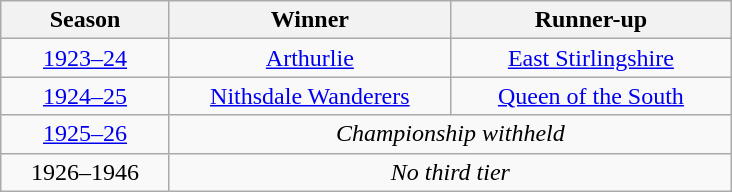<table class="wikitable" style="text-align:center;">
<tr>
<th width=105>Season</th>
<th width=180>Winner</th>
<th width=180>Runner-up</th>
</tr>
<tr>
<td><a href='#'>1923–24</a></td>
<td><a href='#'>Arthurlie</a></td>
<td><a href='#'>East Stirlingshire</a></td>
</tr>
<tr>
<td><a href='#'>1924–25</a></td>
<td><a href='#'>Nithsdale Wanderers</a></td>
<td><a href='#'>Queen of the South</a></td>
</tr>
<tr>
<td><a href='#'>1925–26</a></td>
<td colspan=2><em>Championship withheld</em></td>
</tr>
<tr>
<td>1926–1946</td>
<td colspan=2 align=center><em>No third tier</em></td>
</tr>
</table>
